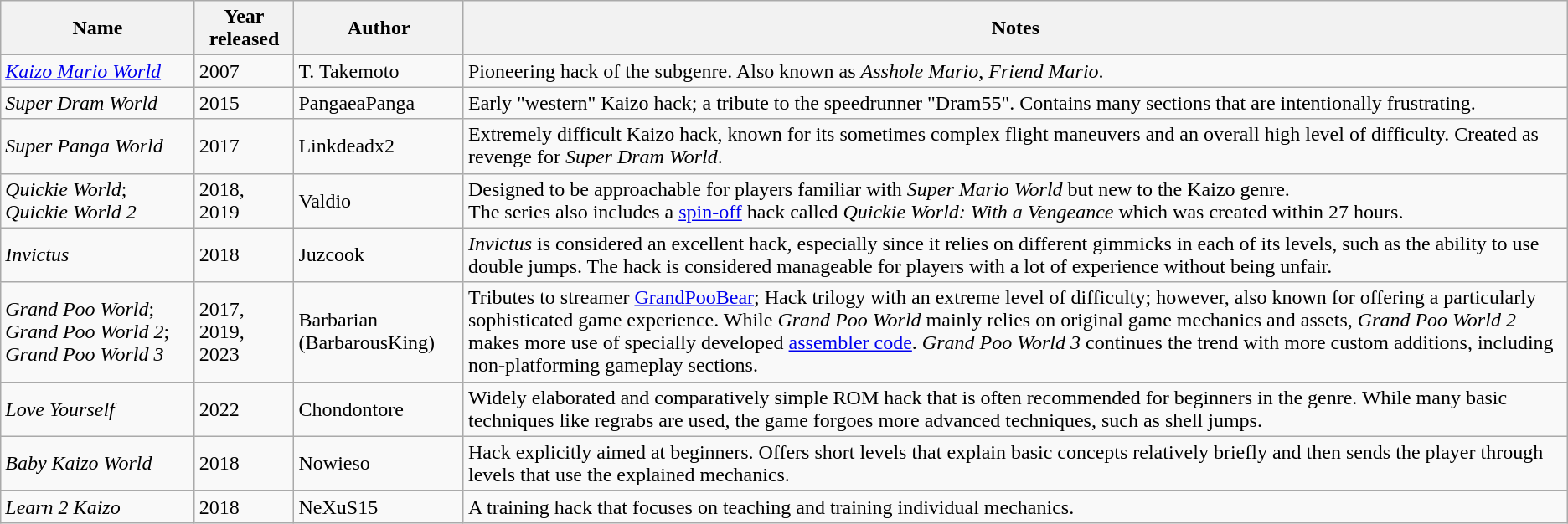<table class="wikitable sortable mw-collapsible">
<tr>
<th>Name</th>
<th>Year released</th>
<th>Author</th>
<th>Notes</th>
</tr>
<tr>
<td><em><a href='#'>Kaizo Mario World</a></em></td>
<td>2007</td>
<td>T. Takemoto</td>
<td>Pioneering hack of the subgenre. Also known as <em>Asshole Mario</em>, <em>Friend Mario</em>.</td>
</tr>
<tr>
<td><em>Super Dram World</em></td>
<td>2015</td>
<td>PangaeaPanga</td>
<td>Early "western" Kaizo hack; a tribute to the speedrunner "Dram55". Contains many sections that are intentionally frustrating.</td>
</tr>
<tr>
<td><em>Super Panga World</em></td>
<td>2017</td>
<td>Linkdeadx2</td>
<td>Extremely difficult Kaizo hack, known for its sometimes complex flight maneuvers and an overall high level of difficulty. Created as revenge for <em>Super Dram World</em>.</td>
</tr>
<tr>
<td><em>Quickie World</em>; <em>Quickie World 2</em></td>
<td>2018, 2019</td>
<td>Valdio</td>
<td>Designed to be approachable for players familiar with <em>Super Mario World</em> but new to the Kaizo genre.<br>The series also includes a <a href='#'>spin-off</a> hack called <em>Quickie World: With a Vengeance</em> which was created within 27 hours.</td>
</tr>
<tr>
<td><em>Invictus</em></td>
<td>2018</td>
<td>Juzcook</td>
<td><em>Invictus</em> is considered an excellent hack, especially since it relies on different gimmicks in each of its levels, such as the ability to use double jumps. The hack is considered manageable for players with a lot of experience without being unfair.</td>
</tr>
<tr>
<td><em>Grand Poo World</em>; <em>Grand Poo World 2</em>; <em>Grand Poo World 3</em></td>
<td>2017, 2019, 2023</td>
<td>Barbarian (BarbarousKing)</td>
<td>Tributes to streamer <a href='#'>GrandPooBear</a>; Hack trilogy with an extreme level of difficulty; however, also known for offering a particularly sophisticated game experience. While <em>Grand Poo World</em> mainly relies on original game mechanics and assets, <em>Grand Poo World 2</em> makes more use of specially developed <a href='#'>assembler code</a>. <em>Grand Poo World 3</em> continues the trend with more custom additions, including non-platforming gameplay sections.</td>
</tr>
<tr>
<td><em>Love Yourself</em></td>
<td>2022</td>
<td>Chondontore</td>
<td>Widely elaborated and comparatively simple ROM hack that is often recommended for beginners in the genre. While many basic techniques like regrabs are used, the game forgoes more advanced techniques, such as shell jumps.</td>
</tr>
<tr>
<td><em>Baby Kaizo World</em></td>
<td>2018</td>
<td>Nowieso</td>
<td>Hack explicitly aimed at beginners. Offers short levels that explain basic concepts relatively briefly and then sends the player through levels that use the explained mechanics.</td>
</tr>
<tr>
<td><em>Learn 2 Kaizo</em></td>
<td>2018</td>
<td>NeXuS15</td>
<td>A training hack that focuses on teaching and training individual mechanics.</td>
</tr>
</table>
